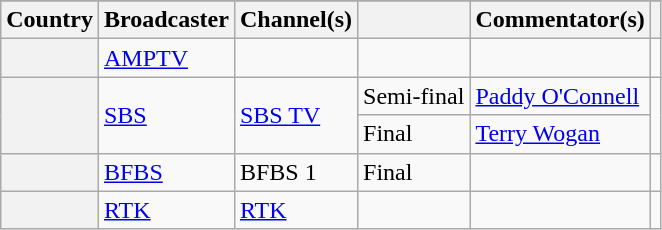<table class="wikitable plainrowheaders">
<tr>
</tr>
<tr>
<th scope="col">Country</th>
<th scope="col">Broadcaster</th>
<th scope="col">Channel(s)</th>
<th scope="col"></th>
<th scope="col">Commentator(s)</th>
<th scope="col"></th>
</tr>
<tr>
<th scope="row"></th>
<td><a href='#'>AMPTV</a></td>
<td></td>
<td></td>
<td></td>
<td></td>
</tr>
<tr>
<th scope="rowgroup" rowspan="2"></th>
<td rowspan="2"><a href='#'>SBS</a></td>
<td rowspan="2"><a href='#'>SBS TV</a></td>
<td>Semi-final</td>
<td><a href='#'>Paddy O'Connell</a></td>
<td rowspan="2"></td>
</tr>
<tr>
<td>Final</td>
<td><a href='#'>Terry Wogan</a></td>
</tr>
<tr>
<th scope="row"></th>
<td><a href='#'>BFBS</a></td>
<td>BFBS 1</td>
<td>Final</td>
<td></td>
<td></td>
</tr>
<tr>
<th scope="row"></th>
<td><a href='#'>RTK</a></td>
<td><a href='#'>RTK</a></td>
<td></td>
<td></td>
<td></td>
</tr>
</table>
